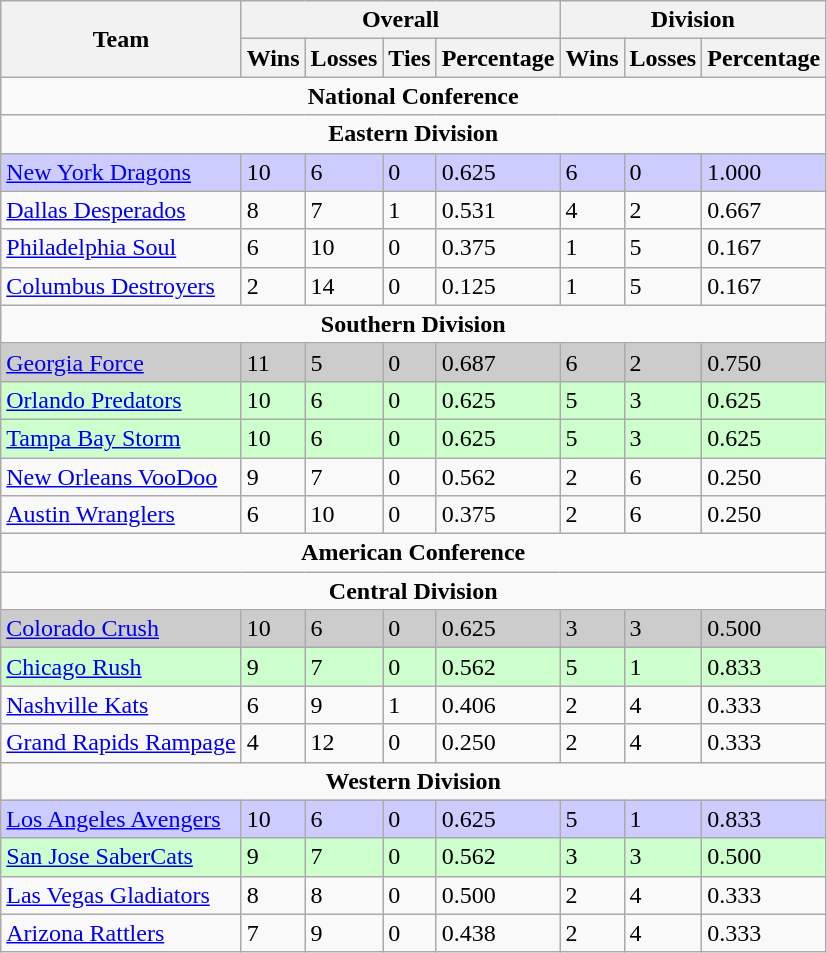<table class="wikitable">
<tr>
<th rowspan="2" align="center">Team</th>
<th colspan="4" align="center">Overall</th>
<th colspan="3" align="center">Division</th>
</tr>
<tr>
<th>Wins</th>
<th>Losses</th>
<th>Ties</th>
<th>Percentage</th>
<th>Wins</th>
<th>Losses</th>
<th>Percentage</th>
</tr>
<tr>
<td colspan="8" align="center"><strong>National Conference</strong></td>
</tr>
<tr>
<td colspan="8" align="center"><strong>Eastern Division</strong></td>
</tr>
<tr bgcolor=#ccccff>
<td><a href='#'>New York Dragons</a></td>
<td>10</td>
<td>6</td>
<td>0</td>
<td>0.625</td>
<td>6</td>
<td>0</td>
<td>1.000</td>
</tr>
<tr>
<td><a href='#'>Dallas Desperados</a></td>
<td>8</td>
<td>7</td>
<td>1</td>
<td>0.531</td>
<td>4</td>
<td>2</td>
<td>0.667</td>
</tr>
<tr>
<td><a href='#'>Philadelphia Soul</a></td>
<td>6</td>
<td>10</td>
<td>0</td>
<td>0.375</td>
<td>1</td>
<td>5</td>
<td>0.167</td>
</tr>
<tr>
<td><a href='#'>Columbus Destroyers</a></td>
<td>2</td>
<td>14</td>
<td>0</td>
<td>0.125</td>
<td>1</td>
<td>5</td>
<td>0.167</td>
</tr>
<tr>
<td colspan="8" align="center"><strong>Southern Division</strong></td>
</tr>
<tr bgcolor=#cccccc>
<td><a href='#'>Georgia Force</a></td>
<td>11</td>
<td>5</td>
<td>0</td>
<td>0.687</td>
<td>6</td>
<td>2</td>
<td>0.750</td>
</tr>
<tr bgcolor=#ccffcc>
<td><a href='#'>Orlando Predators</a></td>
<td>10</td>
<td>6</td>
<td>0</td>
<td>0.625</td>
<td>5</td>
<td>3</td>
<td>0.625</td>
</tr>
<tr bgcolor=#ccffcc>
<td><a href='#'>Tampa Bay Storm</a></td>
<td>10</td>
<td>6</td>
<td>0</td>
<td>0.625</td>
<td>5</td>
<td>3</td>
<td>0.625</td>
</tr>
<tr>
<td><a href='#'>New Orleans VooDoo</a></td>
<td>9</td>
<td>7</td>
<td>0</td>
<td>0.562</td>
<td>2</td>
<td>6</td>
<td>0.250</td>
</tr>
<tr>
<td><a href='#'>Austin Wranglers</a></td>
<td>6</td>
<td>10</td>
<td>0</td>
<td>0.375</td>
<td>2</td>
<td>6</td>
<td>0.250</td>
</tr>
<tr>
<td colspan="8" align="center"><strong>American Conference</strong></td>
</tr>
<tr>
<td colspan="8" align="center"><strong>Central Division</strong></td>
</tr>
<tr bgcolor=#cccccc>
<td><a href='#'>Colorado Crush</a></td>
<td>10</td>
<td>6</td>
<td>0</td>
<td>0.625</td>
<td>3</td>
<td>3</td>
<td>0.500</td>
</tr>
<tr bgcolor=#ccffcc>
<td><a href='#'>Chicago Rush</a></td>
<td>9</td>
<td>7</td>
<td>0</td>
<td>0.562</td>
<td>5</td>
<td>1</td>
<td>0.833</td>
</tr>
<tr>
<td><a href='#'>Nashville Kats</a></td>
<td>6</td>
<td>9</td>
<td>1</td>
<td>0.406</td>
<td>2</td>
<td>4</td>
<td>0.333</td>
</tr>
<tr>
<td><a href='#'>Grand Rapids Rampage</a></td>
<td>4</td>
<td>12</td>
<td>0</td>
<td>0.250</td>
<td>2</td>
<td>4</td>
<td>0.333</td>
</tr>
<tr>
<td colspan="8" align="center"><strong>Western Division</strong></td>
</tr>
<tr bgcolor=#ccccff>
<td><a href='#'>Los Angeles Avengers</a></td>
<td>10</td>
<td>6</td>
<td>0</td>
<td>0.625</td>
<td>5</td>
<td>1</td>
<td>0.833</td>
</tr>
<tr bgcolor=#ccffcc>
<td><a href='#'>San Jose SaberCats</a></td>
<td>9</td>
<td>7</td>
<td>0</td>
<td>0.562</td>
<td>3</td>
<td>3</td>
<td>0.500</td>
</tr>
<tr>
<td><a href='#'>Las Vegas Gladiators</a></td>
<td>8</td>
<td>8</td>
<td>0</td>
<td>0.500</td>
<td>2</td>
<td>4</td>
<td>0.333</td>
</tr>
<tr>
<td><a href='#'>Arizona Rattlers</a></td>
<td>7</td>
<td>9</td>
<td>0</td>
<td>0.438</td>
<td>2</td>
<td>4</td>
<td>0.333</td>
</tr>
</table>
